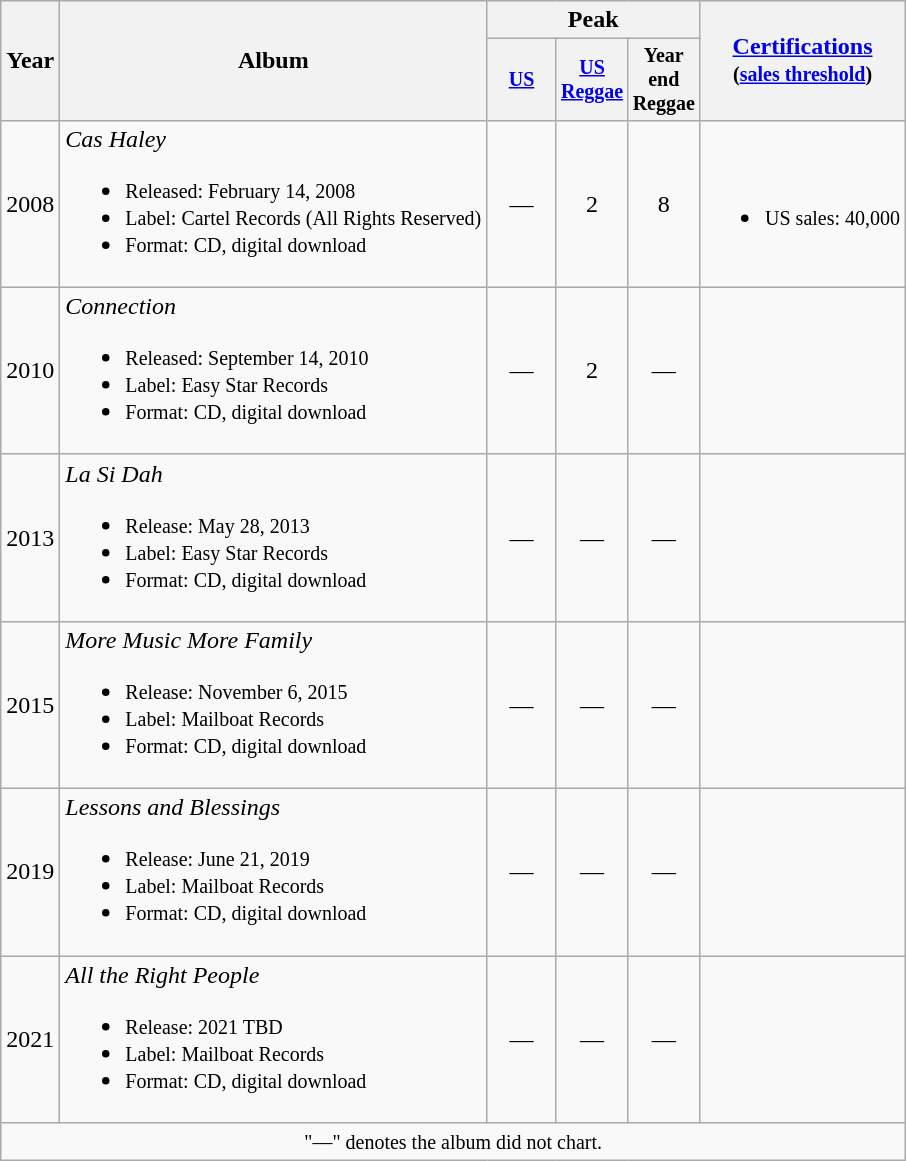<table class="wikitable">
<tr>
<th rowspan="2">Year</th>
<th rowspan="2">Album</th>
<th colspan="3">Peak</th>
<th rowspan="2"><a href='#'>Certifications</a><br><small>(<a href='#'>sales threshold</a>)</small></th>
</tr>
<tr style="font-size:smaller;">
<th style="width:40px;"><a href='#'>US</a></th>
<th style="width:40px;"><a href='#'>US<br>Reggae</a></th>
<th style="width:40px;">Year end Reggae</th>
</tr>
<tr>
<td>2008</td>
<td><em>Cas Haley</em><br><ul><li><small>Released: February 14, 2008</small></li><li><small>Label: Cartel Records (All Rights Reserved)</small></li><li><small>Format: CD, digital download</small></li></ul></td>
<td style="text-align:center;">—</td>
<td style="text-align:center;">2</td>
<td style="text-align:center;">8</td>
<td style="text-align:left;"><br><ul><li><small>US sales: 40,000</small></li></ul></td>
</tr>
<tr>
<td>2010</td>
<td><em>Connection</em><br><ul><li><small>Released: September 14, 2010</small></li><li><small>Label: Easy Star Records</small></li><li><small>Format: CD, digital download</small></li></ul></td>
<td style="text-align:center;">—</td>
<td style="text-align:center;">2</td>
<td style="text-align:center;">—</td>
<td style="text-align:left;"></td>
</tr>
<tr>
<td>2013</td>
<td><em>La Si Dah</em><br><ul><li><small>Release: May 28, 2013</small></li><li><small>Label: Easy Star Records</small></li><li><small>Format: CD, digital download</small></li></ul></td>
<td style="text-align:center;">—</td>
<td style="text-align:center;">—</td>
<td style="text-align:center;">—</td>
<td style="text-align:left;"></td>
</tr>
<tr>
<td>2015</td>
<td><em>More Music More Family</em><br><ul><li><small>Release: November 6, 2015</small></li><li><small>Label: Mailboat Records</small></li><li><small>Format: CD, digital download</small></li></ul></td>
<td style="text-align:center;">—</td>
<td style="text-align:center;">—</td>
<td style="text-align:center;">—</td>
<td style="text-align:left;"></td>
</tr>
<tr>
<td>2019</td>
<td><em>Lessons and Blessings</em><br><ul><li><small>Release: June 21, 2019</small></li><li><small>Label: Mailboat Records</small></li><li><small>Format: CD, digital download</small></li></ul></td>
<td style="text-align:center;">—</td>
<td style="text-align:center;">—</td>
<td style="text-align:center;">—</td>
<td style="text-align:left;"></td>
</tr>
<tr>
<td>2021</td>
<td><em>All the Right People</em><br><ul><li><small>Release: 2021 TBD</small></li><li><small>Label: Mailboat Records</small></li><li><small>Format: CD, digital download</small></li></ul></td>
<td style="text-align:center;">—</td>
<td style="text-align:center;">—</td>
<td style="text-align:center;">—</td>
<td style="text-align:left;"></td>
</tr>
<tr>
<td style="text-align:center;" colspan="9"><small>"—" denotes the album did not chart.</small></td>
</tr>
</table>
